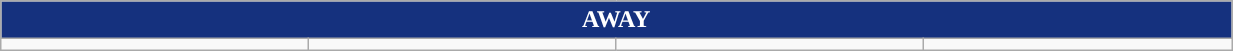<table class="wikitable collapsible collapsed" style="width:65%">
<tr>
<th colspan=6 ! style="color:white; background:#15317E">AWAY</th>
</tr>
<tr>
<td></td>
<td></td>
<td></td>
<td></td>
</tr>
</table>
